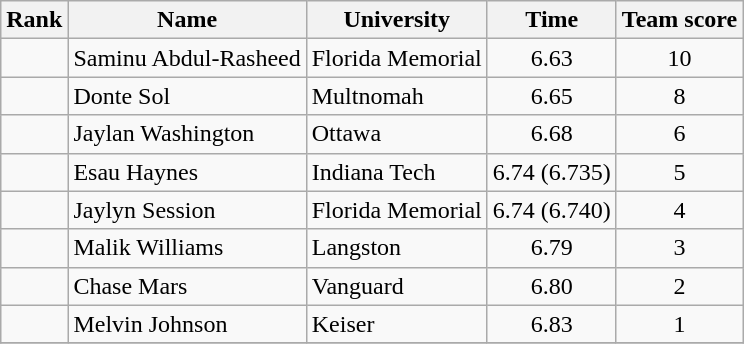<table class="wikitable sortable" style="text-align:center">
<tr>
<th>Rank</th>
<th>Name</th>
<th>University</th>
<th>Time</th>
<th>Team score</th>
</tr>
<tr>
<td></td>
<td align=left>Saminu Abdul-Rasheed</td>
<td align="left">Florida Memorial</td>
<td>6.63</td>
<td>10</td>
</tr>
<tr>
<td></td>
<td align=left>Donte Sol</td>
<td align="left">Multnomah</td>
<td>6.65</td>
<td>8</td>
</tr>
<tr>
<td></td>
<td align=left>Jaylan Washington</td>
<td align="left">Ottawa</td>
<td>6.68</td>
<td>6</td>
</tr>
<tr>
<td></td>
<td align=left>Esau Haynes</td>
<td align="left">Indiana Tech</td>
<td>6.74 (6.735)</td>
<td>5</td>
</tr>
<tr>
<td></td>
<td align=left>Jaylyn Session</td>
<td align="left">Florida Memorial</td>
<td>6.74 (6.740)</td>
<td>4</td>
</tr>
<tr>
<td></td>
<td align=left>Malik Williams</td>
<td align="left">Langston</td>
<td>6.79</td>
<td>3</td>
</tr>
<tr>
<td></td>
<td align=left>Chase Mars</td>
<td align="left">Vanguard</td>
<td>6.80</td>
<td>2</td>
</tr>
<tr>
<td></td>
<td align="left">Melvin Johnson</td>
<td align="left">Keiser</td>
<td>6.83</td>
<td>1</td>
</tr>
<tr>
</tr>
</table>
